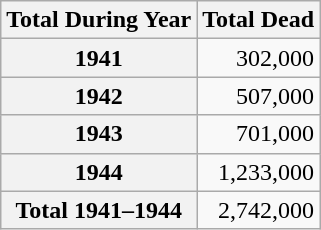<table class="wikitable"  style="text-align: right;">
<tr>
<th>Total During Year</th>
<th>Total Dead</th>
</tr>
<tr>
<th>1941</th>
<td>302,000</td>
</tr>
<tr>
<th>1942</th>
<td>507,000</td>
</tr>
<tr>
<th>1943</th>
<td>701,000</td>
</tr>
<tr>
<th>1944</th>
<td>1,233,000</td>
</tr>
<tr>
<th>Total 1941–1944</th>
<td>2,742,000</td>
</tr>
</table>
